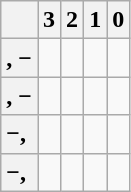<table class="wikitable">
<tr ---- valign="center">
<th></th>
<th>3</th>
<th>2</th>
<th>1</th>
<th>0</th>
</tr>
<tr ---- valign="center"  align="center">
<th>, −</th>
<td></td>
<td></td>
<td></td>
<td></td>
</tr>
<tr ---- valign="center"  align="center">
<th>, −</th>
<td></td>
<td></td>
<td></td>
<td></td>
</tr>
<tr ---- valign="center"  align="center">
<th>−, </th>
<td></td>
<td></td>
<td></td>
<td></td>
</tr>
<tr ---- valign="center"  align="center">
<th>−, </th>
<td></td>
<td></td>
<td></td>
<td></td>
</tr>
</table>
